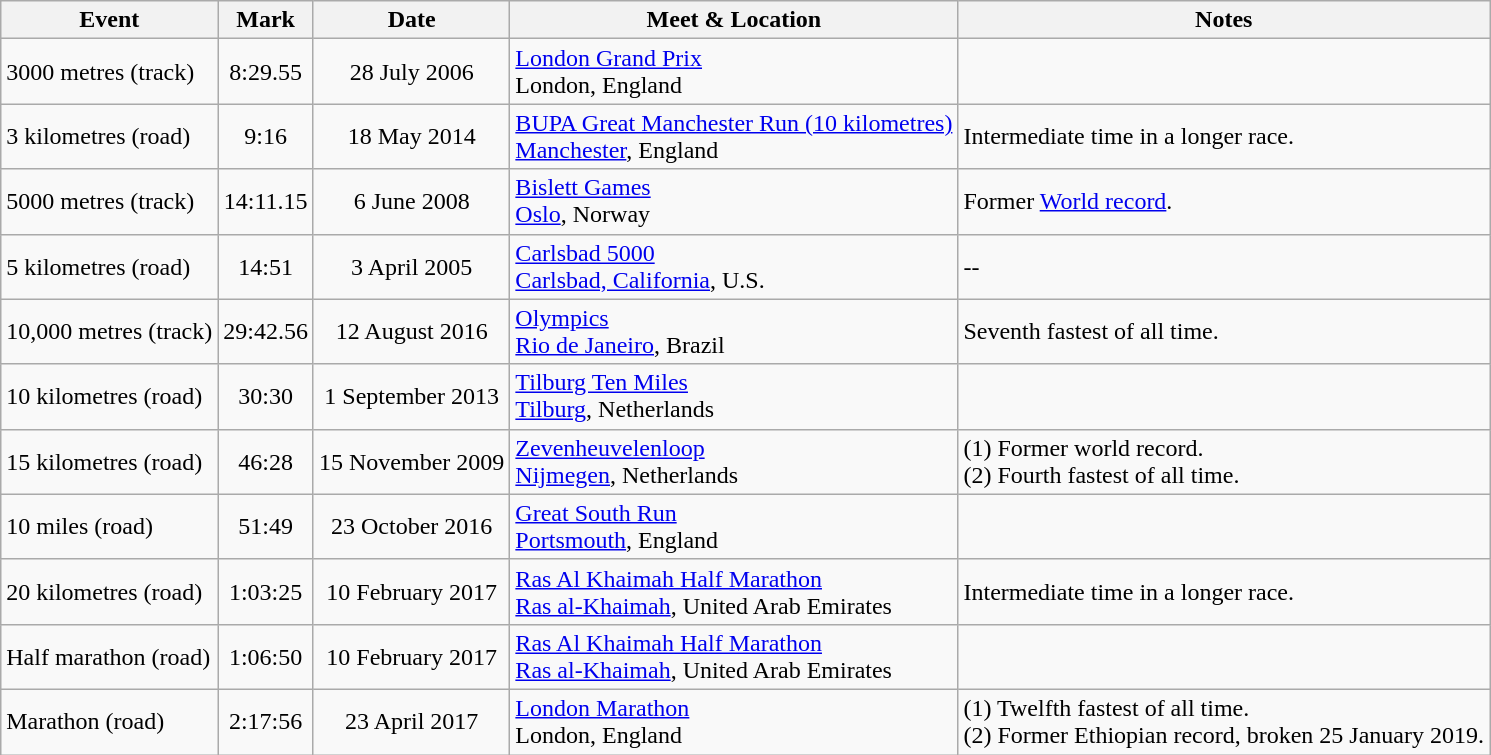<table class="wikitable" |]>
<tr>
<th>Event</th>
<th>Mark</th>
<th>Date</th>
<th>Meet & Location</th>
<th>Notes</th>
</tr>
<tr>
<td>3000 metres (track)</td>
<td align=center>8:29.55</td>
<td align=center>28 July 2006</td>
<td><a href='#'>London Grand Prix</a><br>London, England</td>
<td></td>
</tr>
<tr>
<td>3 kilometres (road)</td>
<td align=center>9:16</td>
<td align=center>18 May 2014</td>
<td><a href='#'>BUPA Great Manchester Run (10 kilometres)</a><br><a href='#'>Manchester</a>, England</td>
<td>Intermediate time in a longer race.</td>
</tr>
<tr>
<td>5000 metres (track)</td>
<td align=center>14:11.15</td>
<td align=center>6 June 2008</td>
<td><a href='#'>Bislett Games</a><br><a href='#'>Oslo</a>, Norway</td>
<td>Former <a href='#'>World record</a>.</td>
</tr>
<tr>
<td>5 kilometres (road)</td>
<td align=center>14:51</td>
<td align=center>3 April 2005</td>
<td><a href='#'>Carlsbad 5000</a><br><a href='#'>Carlsbad, California</a>, U.S.</td>
<td>--</td>
</tr>
<tr>
<td>10,000 metres (track)</td>
<td align=center>29:42.56</td>
<td align=center>12 August 2016</td>
<td><a href='#'>Olympics</a><br><a href='#'>Rio de Janeiro</a>, Brazil</td>
<td>Seventh fastest of all time.</td>
</tr>
<tr>
<td>10 kilometres (road)</td>
<td align=center>30:30</td>
<td align=center>1 September 2013</td>
<td><a href='#'>Tilburg Ten Miles</a><br><a href='#'>Tilburg</a>, Netherlands</td>
<td></td>
</tr>
<tr>
<td>15 kilometres (road)</td>
<td align=center>46:28</td>
<td align=center>15 November 2009</td>
<td><a href='#'>Zevenheuvelenloop</a><br><a href='#'>Nijmegen</a>, Netherlands</td>
<td>(1) Former world record.<br>(2) Fourth fastest of all time.<br></td>
</tr>
<tr>
<td>10 miles (road)</td>
<td align=center>51:49</td>
<td align=center>23 October 2016</td>
<td><a href='#'>Great South Run</a><br><a href='#'>Portsmouth</a>, England</td>
<td></td>
</tr>
<tr>
<td>20 kilometres (road)</td>
<td align=center>1:03:25</td>
<td align=center>10 February 2017</td>
<td><a href='#'>Ras Al Khaimah Half Marathon</a><br><a href='#'>Ras al-Khaimah</a>, United Arab Emirates</td>
<td>Intermediate time in a longer race.</td>
</tr>
<tr>
<td>Half marathon (road)</td>
<td align=center>1:06:50</td>
<td align=center>10 February 2017</td>
<td><a href='#'>Ras Al Khaimah Half Marathon</a><br><a href='#'>Ras al-Khaimah</a>, United Arab Emirates</td>
<td></td>
</tr>
<tr>
<td>Marathon (road)</td>
<td align=center>2:17:56</td>
<td align=center>23 April 2017</td>
<td><a href='#'>London Marathon</a><br>London, England</td>
<td>(1) Twelfth fastest of all time.<br>(2) Former Ethiopian record, broken 25 January 2019.</td>
</tr>
</table>
